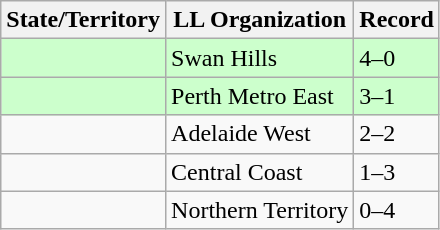<table class="wikitable">
<tr>
<th>State/Territory</th>
<th>LL Organization</th>
<th>Record</th>
</tr>
<tr bgcolor="ccffcc">
<td><strong></strong></td>
<td>Swan Hills</td>
<td>4–0</td>
</tr>
<tr bgcolor="ccffcc">
<td><strong></strong></td>
<td>Perth Metro East</td>
<td>3–1</td>
</tr>
<tr>
<td><strong></strong></td>
<td>Adelaide West</td>
<td>2–2</td>
</tr>
<tr>
<td><strong></strong></td>
<td>Central Coast</td>
<td>1–3</td>
</tr>
<tr>
<td><strong></strong></td>
<td>Northern Territory</td>
<td>0–4</td>
</tr>
</table>
